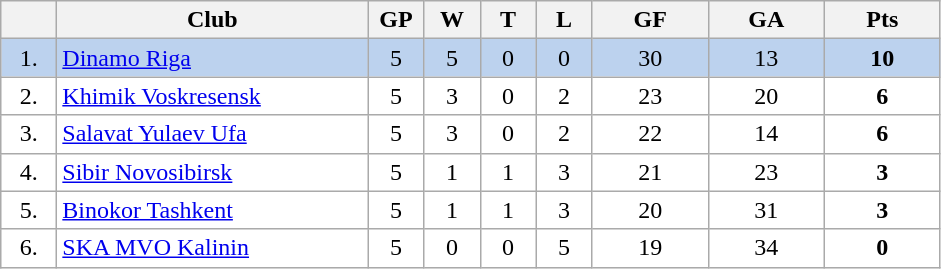<table class="wikitable">
<tr>
<th width="30"></th>
<th width="200">Club</th>
<th width="30">GP</th>
<th width="30">W</th>
<th width="30">T</th>
<th width="30">L</th>
<th width="70">GF</th>
<th width="70">GA</th>
<th width="70">Pts</th>
</tr>
<tr bgcolor="#BCD2EE" align="center">
<td>1.</td>
<td align="left"><a href='#'>Dinamo Riga</a></td>
<td>5</td>
<td>5</td>
<td>0</td>
<td>0</td>
<td>30</td>
<td>13</td>
<td><strong>10</strong></td>
</tr>
<tr bgcolor="#FFFFFF" align="center">
<td>2.</td>
<td align="left"><a href='#'>Khimik Voskresensk</a></td>
<td>5</td>
<td>3</td>
<td>0</td>
<td>2</td>
<td>23</td>
<td>20</td>
<td><strong>6</strong></td>
</tr>
<tr bgcolor="#FFFFFF" align="center">
<td>3.</td>
<td align="left"><a href='#'>Salavat Yulaev Ufa</a></td>
<td>5</td>
<td>3</td>
<td>0</td>
<td>2</td>
<td>22</td>
<td>14</td>
<td><strong>6</strong></td>
</tr>
<tr bgcolor="#FFFFFF" align="center">
<td>4.</td>
<td align="left"><a href='#'>Sibir Novosibirsk</a></td>
<td>5</td>
<td>1</td>
<td>1</td>
<td>3</td>
<td>21</td>
<td>23</td>
<td><strong>3</strong></td>
</tr>
<tr bgcolor="#FFFFFF" align="center">
<td>5.</td>
<td align="left"><a href='#'>Binokor Tashkent</a></td>
<td>5</td>
<td>1</td>
<td>1</td>
<td>3</td>
<td>20</td>
<td>31</td>
<td><strong>3</strong></td>
</tr>
<tr bgcolor="#FFFFFF" align="center">
<td>6.</td>
<td align="left"><a href='#'>SKA MVO Kalinin</a></td>
<td>5</td>
<td>0</td>
<td>0</td>
<td>5</td>
<td>19</td>
<td>34</td>
<td><strong>0</strong></td>
</tr>
</table>
